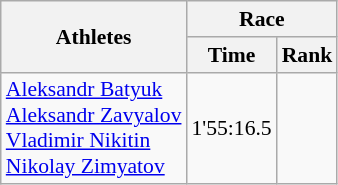<table class="wikitable" border="1" style="font-size:90%">
<tr>
<th rowspan=2>Athletes</th>
<th colspan=2>Race</th>
</tr>
<tr>
<th>Time</th>
<th>Rank</th>
</tr>
<tr>
<td><a href='#'>Aleksandr Batyuk</a><br><a href='#'>Aleksandr Zavyalov</a><br><a href='#'>Vladimir Nikitin</a><br><a href='#'>Nikolay Zimyatov</a></td>
<td align=center>1'55:16.5</td>
<td align=center></td>
</tr>
</table>
